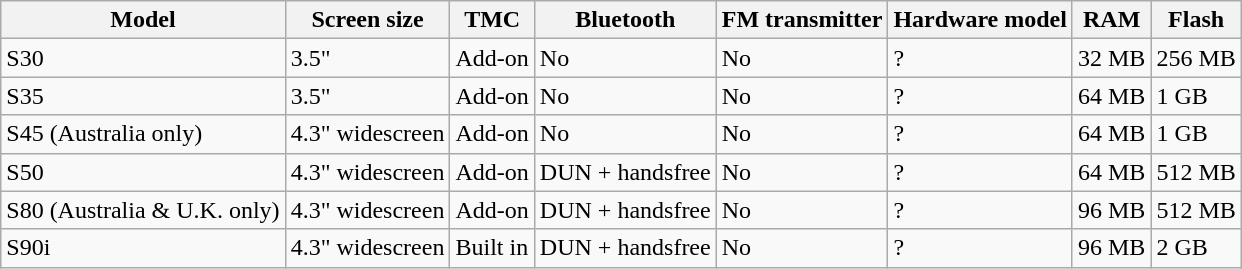<table class="wikitable">
<tr>
<th>Model</th>
<th>Screen size</th>
<th>TMC</th>
<th>Bluetooth</th>
<th>FM transmitter</th>
<th>Hardware model</th>
<th>RAM</th>
<th>Flash</th>
</tr>
<tr>
<td>S30</td>
<td>3.5"</td>
<td>Add-on</td>
<td>No</td>
<td>No</td>
<td>?</td>
<td>32 MB</td>
<td>256 MB</td>
</tr>
<tr>
<td>S35</td>
<td>3.5"</td>
<td>Add-on</td>
<td>No</td>
<td>No</td>
<td>?</td>
<td>64 MB</td>
<td>1 GB</td>
</tr>
<tr>
<td>S45 (Australia only)</td>
<td>4.3" widescreen</td>
<td>Add-on</td>
<td>No</td>
<td>No</td>
<td>?</td>
<td>64 MB</td>
<td>1 GB</td>
</tr>
<tr>
<td>S50</td>
<td>4.3" widescreen</td>
<td>Add-on</td>
<td>DUN + handsfree</td>
<td>No</td>
<td>?</td>
<td>64 MB</td>
<td>512 MB</td>
</tr>
<tr>
<td>S80 (Australia & U.K. only)</td>
<td>4.3" widescreen</td>
<td>Add-on</td>
<td>DUN + handsfree</td>
<td>No</td>
<td>?</td>
<td>96 MB</td>
<td>512 MB</td>
</tr>
<tr>
<td>S90i</td>
<td>4.3" widescreen</td>
<td>Built in</td>
<td>DUN + handsfree</td>
<td>No</td>
<td>?</td>
<td>96 MB</td>
<td>2 GB</td>
</tr>
</table>
